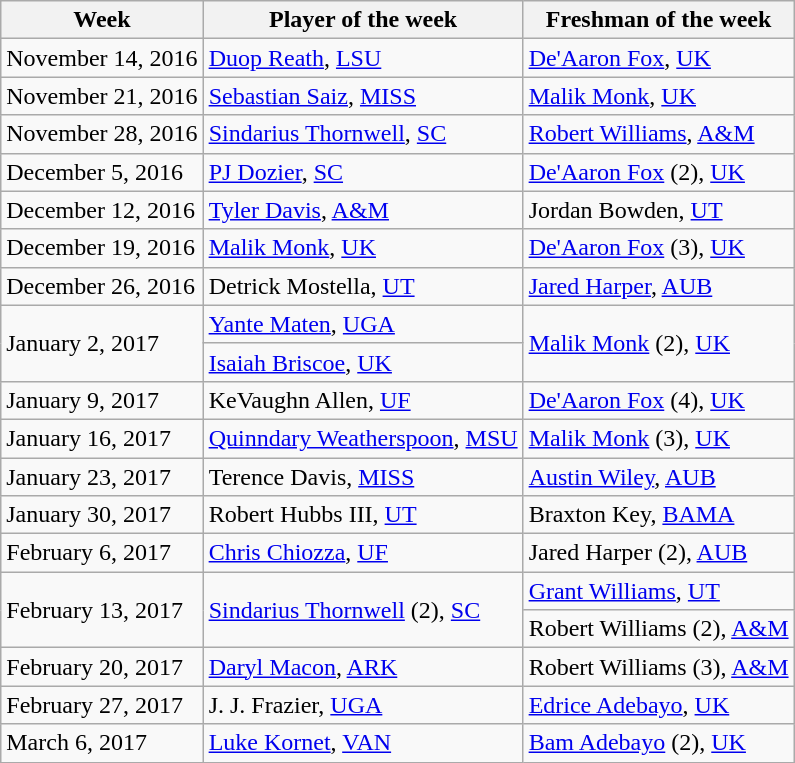<table class="wikitable" border="1">
<tr>
<th>Week</th>
<th>Player of the week</th>
<th>Freshman of the week</th>
</tr>
<tr>
<td>November 14, 2016</td>
<td><a href='#'>Duop Reath</a>, <a href='#'>LSU</a></td>
<td><a href='#'>De'Aaron Fox</a>, <a href='#'>UK</a></td>
</tr>
<tr>
<td>November 21, 2016</td>
<td><a href='#'>Sebastian Saiz</a>, <a href='#'>MISS</a></td>
<td><a href='#'>Malik Monk</a>, <a href='#'>UK</a></td>
</tr>
<tr>
<td>November 28, 2016</td>
<td><a href='#'>Sindarius Thornwell</a>, <a href='#'>SC</a></td>
<td><a href='#'>Robert Williams</a>, <a href='#'>A&M</a></td>
</tr>
<tr>
<td>December 5, 2016</td>
<td><a href='#'>PJ Dozier</a>, <a href='#'>SC</a></td>
<td><a href='#'>De'Aaron Fox</a> (2), <a href='#'>UK</a></td>
</tr>
<tr>
<td>December 12, 2016</td>
<td><a href='#'>Tyler Davis</a>, <a href='#'>A&M</a></td>
<td>Jordan Bowden, <a href='#'>UT</a></td>
</tr>
<tr>
<td>December 19, 2016</td>
<td><a href='#'>Malik Monk</a>, <a href='#'>UK</a></td>
<td><a href='#'>De'Aaron Fox</a> (3), <a href='#'>UK</a></td>
</tr>
<tr>
<td>December 26, 2016</td>
<td>Detrick Mostella, <a href='#'>UT</a></td>
<td><a href='#'>Jared Harper</a>, <a href='#'>AUB</a></td>
</tr>
<tr>
<td rowspan=2 valign=middle>January 2, 2017</td>
<td><a href='#'>Yante Maten</a>, <a href='#'>UGA</a></td>
<td rowspan=2 valign=middle><a href='#'>Malik Monk</a> (2), <a href='#'>UK</a></td>
</tr>
<tr>
<td><a href='#'>Isaiah Briscoe</a>, <a href='#'>UK</a></td>
</tr>
<tr>
<td>January 9, 2017</td>
<td>KeVaughn Allen, <a href='#'>UF</a></td>
<td><a href='#'>De'Aaron Fox</a> (4), <a href='#'>UK</a></td>
</tr>
<tr>
<td>January 16, 2017</td>
<td><a href='#'>Quinndary Weatherspoon</a>, <a href='#'>MSU</a></td>
<td><a href='#'>Malik Monk</a> (3), <a href='#'>UK</a></td>
</tr>
<tr>
<td>January 23, 2017</td>
<td>Terence Davis, <a href='#'>MISS</a></td>
<td><a href='#'>Austin Wiley</a>, <a href='#'>AUB</a></td>
</tr>
<tr>
<td>January 30, 2017</td>
<td>Robert Hubbs III, <a href='#'>UT</a></td>
<td>Braxton Key, <a href='#'>BAMA</a></td>
</tr>
<tr>
<td>February 6, 2017</td>
<td><a href='#'>Chris Chiozza</a>, <a href='#'>UF</a></td>
<td>Jared Harper (2), <a href='#'>AUB</a></td>
</tr>
<tr>
<td rowspan=2 valign=middle>February 13, 2017</td>
<td rowspan=2 valign="middle"><a href='#'>Sindarius Thornwell</a> (2), <a href='#'>SC</a></td>
<td><a href='#'>Grant Williams</a>, <a href='#'>UT</a></td>
</tr>
<tr>
<td>Robert Williams (2), <a href='#'>A&M</a></td>
</tr>
<tr>
<td>February 20, 2017</td>
<td><a href='#'>Daryl Macon</a>, <a href='#'>ARK</a></td>
<td>Robert Williams (3), <a href='#'>A&M</a></td>
</tr>
<tr>
<td>February 27, 2017</td>
<td>J. J. Frazier, <a href='#'>UGA</a></td>
<td><a href='#'>Edrice Adebayo</a>, <a href='#'>UK</a></td>
</tr>
<tr>
<td>March 6, 2017</td>
<td><a href='#'>Luke Kornet</a>, <a href='#'>VAN</a></td>
<td><a href='#'>Bam Adebayo</a> (2), <a href='#'>UK</a></td>
</tr>
</table>
